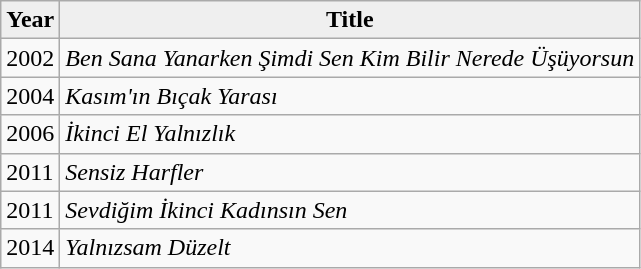<table class="wikitable">
<tr>
<th style="background:#efefef;">Year</th>
<th style="background:#efefef;">Title</th>
</tr>
<tr>
<td>2002</td>
<td><em>Ben Sana Yanarken Şimdi Sen Kim Bilir Nerede Üşüyorsun</em></td>
</tr>
<tr>
<td>2004</td>
<td><em>Kasım'ın Bıçak Yarası</em></td>
</tr>
<tr>
<td>2006</td>
<td><em>İkinci El Yalnızlık</em></td>
</tr>
<tr>
<td>2011</td>
<td><em>Sensiz Harfler</em></td>
</tr>
<tr>
<td>2011</td>
<td><em>Sevdiğim İkinci Kadınsın Sen</em></td>
</tr>
<tr>
<td>2014</td>
<td><em>Yalnızsam Düzelt</em></td>
</tr>
</table>
